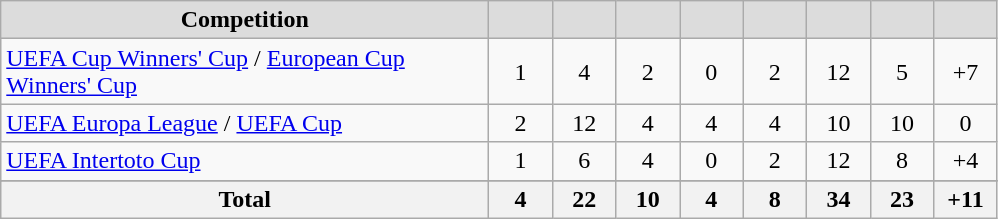<table class="wikitable" style="text-align: center;">
<tr>
<th width="318" style="background:#DCDCDC">Competition</th>
<th width="35" style="background:#DCDCDC"></th>
<th width="35" style="background:#DCDCDC"></th>
<th width="35" style="background:#DCDCDC"></th>
<th width="35" style="background:#DCDCDC"></th>
<th width="35" style="background:#DCDCDC"></th>
<th width="35" style="background:#DCDCDC"></th>
<th width="35" style="background:#DCDCDC"></th>
<th width="35" style="background:#DCDCDC"></th>
</tr>
<tr>
<td align=left><a href='#'>UEFA Cup Winners' Cup</a> / <a href='#'>European Cup Winners' Cup</a></td>
<td>1</td>
<td>4</td>
<td>2</td>
<td>0</td>
<td>2</td>
<td>12</td>
<td>5</td>
<td>+7</td>
</tr>
<tr>
<td align=left><a href='#'>UEFA Europa League</a> / <a href='#'>UEFA Cup</a></td>
<td>2</td>
<td>12</td>
<td>4</td>
<td>4</td>
<td>4</td>
<td>10</td>
<td>10</td>
<td>0</td>
</tr>
<tr>
<td align=left><a href='#'>UEFA Intertoto Cup</a></td>
<td>1</td>
<td>6</td>
<td>4</td>
<td>0</td>
<td>2</td>
<td>12</td>
<td>8</td>
<td>+4</td>
</tr>
<tr>
</tr>
<tr class="sortbottom">
<th>Total</th>
<th>4</th>
<th>22</th>
<th>10</th>
<th>4</th>
<th>8</th>
<th>34</th>
<th>23</th>
<th>+11</th>
</tr>
</table>
